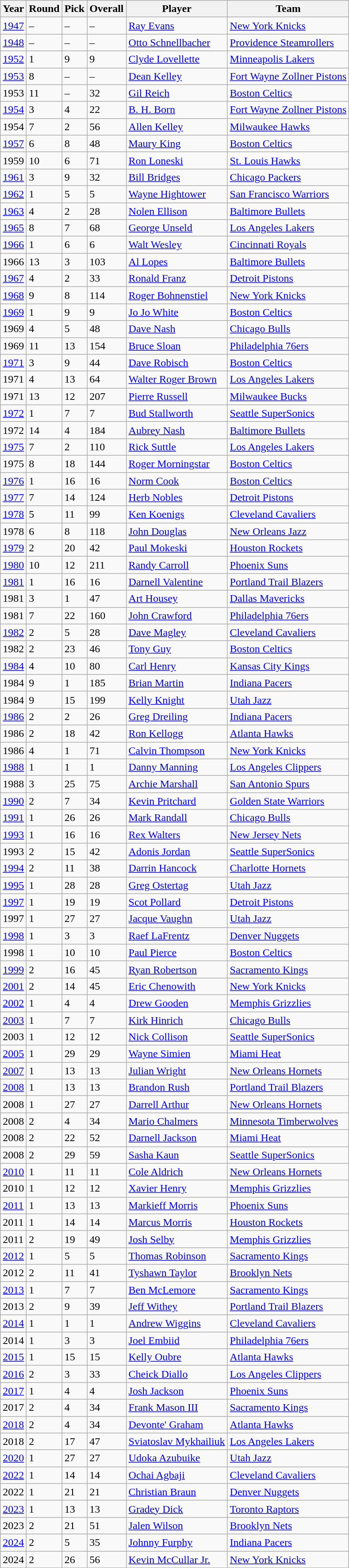<table class="wikitable">
<tr>
<th>Year</th>
<th>Round</th>
<th>Pick</th>
<th>Overall</th>
<th>Player</th>
<th>Team</th>
</tr>
<tr>
<td><a href='#'>1947</a></td>
<td>–</td>
<td>–</td>
<td>–</td>
<td><a href='#'>Ray Evans</a></td>
<td><a href='#'>New York Knicks</a></td>
</tr>
<tr>
<td><a href='#'>1948</a></td>
<td>–</td>
<td>–</td>
<td>–</td>
<td><a href='#'>Otto Schnellbacher</a></td>
<td><a href='#'>Providence Steamrollers</a></td>
</tr>
<tr>
<td><a href='#'>1952</a></td>
<td>1</td>
<td>9</td>
<td>9</td>
<td><a href='#'>Clyde Lovellette</a></td>
<td><a href='#'>Minneapolis Lakers</a></td>
</tr>
<tr>
<td><a href='#'>1953</a></td>
<td>8</td>
<td>–</td>
<td>–</td>
<td><a href='#'>Dean Kelley</a></td>
<td><a href='#'>Fort Wayne Zollner Pistons</a></td>
</tr>
<tr>
<td>1953</td>
<td>11</td>
<td>–</td>
<td>32</td>
<td><a href='#'>Gil Reich</a></td>
<td><a href='#'>Boston Celtics</a></td>
</tr>
<tr>
<td><a href='#'>1954</a></td>
<td>3</td>
<td>4</td>
<td>22</td>
<td><a href='#'>B. H. Born</a></td>
<td><a href='#'>Fort Wayne Zollner Pistons</a></td>
</tr>
<tr>
<td>1954</td>
<td>7</td>
<td>2</td>
<td>56</td>
<td><a href='#'>Allen Kelley</a></td>
<td><a href='#'>Milwaukee Hawks</a></td>
</tr>
<tr>
<td><a href='#'>1957</a></td>
<td>6</td>
<td>8</td>
<td>48</td>
<td><a href='#'>Maury King</a></td>
<td><a href='#'>Boston Celtics</a></td>
</tr>
<tr>
<td>1959</td>
<td>10</td>
<td>6</td>
<td>71</td>
<td><a href='#'>Ron Loneski</a></td>
<td><a href='#'>St. Louis Hawks</a></td>
</tr>
<tr>
<td><a href='#'>1961</a></td>
<td>3</td>
<td>9</td>
<td>32</td>
<td><a href='#'>Bill Bridges</a></td>
<td><a href='#'>Chicago Packers</a></td>
</tr>
<tr>
<td><a href='#'>1962</a></td>
<td>1</td>
<td>5</td>
<td>5</td>
<td><a href='#'>Wayne Hightower</a></td>
<td><a href='#'>San Francisco Warriors</a></td>
</tr>
<tr>
<td><a href='#'>1963</a></td>
<td>4</td>
<td>2</td>
<td>28</td>
<td><a href='#'>Nolen Ellison</a></td>
<td><a href='#'>Baltimore Bullets</a></td>
</tr>
<tr>
<td><a href='#'>1965</a></td>
<td>8</td>
<td>7</td>
<td>68</td>
<td><a href='#'>George Unseld</a></td>
<td><a href='#'>Los Angeles Lakers</a></td>
</tr>
<tr>
<td><a href='#'>1966</a></td>
<td>1</td>
<td>6</td>
<td>6</td>
<td><a href='#'>Walt Wesley</a></td>
<td><a href='#'>Cincinnati Royals</a></td>
</tr>
<tr>
<td>1966</td>
<td>13</td>
<td>3</td>
<td>103</td>
<td><a href='#'>Al Lopes</a></td>
<td><a href='#'>Baltimore Bullets</a></td>
</tr>
<tr>
<td><a href='#'>1967</a></td>
<td>4</td>
<td>2</td>
<td>33</td>
<td><a href='#'>Ronald Franz</a></td>
<td><a href='#'>Detroit Pistons</a></td>
</tr>
<tr>
<td><a href='#'>1968</a></td>
<td>9</td>
<td>8</td>
<td>114</td>
<td><a href='#'>Roger Bohnenstiel</a></td>
<td><a href='#'>New York Knicks</a></td>
</tr>
<tr>
<td><a href='#'>1969</a></td>
<td>1</td>
<td>9</td>
<td>9</td>
<td><a href='#'>Jo Jo White</a></td>
<td><a href='#'>Boston Celtics</a></td>
</tr>
<tr>
<td>1969</td>
<td>4</td>
<td>5</td>
<td>48</td>
<td><a href='#'>Dave Nash</a></td>
<td><a href='#'>Chicago Bulls</a></td>
</tr>
<tr>
<td>1969</td>
<td>11</td>
<td>13</td>
<td>154</td>
<td><a href='#'>Bruce Sloan</a></td>
<td><a href='#'>Philadelphia 76ers</a></td>
</tr>
<tr>
<td><a href='#'>1971</a></td>
<td>3</td>
<td>9</td>
<td>44</td>
<td><a href='#'>Dave Robisch</a></td>
<td><a href='#'>Boston Celtics</a></td>
</tr>
<tr>
<td>1971</td>
<td>4</td>
<td>13</td>
<td>64</td>
<td><a href='#'>Walter Roger Brown</a></td>
<td><a href='#'>Los Angeles Lakers</a></td>
</tr>
<tr>
<td>1971</td>
<td>13</td>
<td>12</td>
<td>207</td>
<td><a href='#'>Pierre Russell</a></td>
<td><a href='#'>Milwaukee Bucks</a></td>
</tr>
<tr>
<td><a href='#'>1972</a></td>
<td>1</td>
<td>7</td>
<td>7</td>
<td><a href='#'>Bud Stallworth</a></td>
<td><a href='#'>Seattle SuperSonics</a></td>
</tr>
<tr>
<td>1972</td>
<td>14</td>
<td>4</td>
<td>184</td>
<td><a href='#'>Aubrey Nash</a></td>
<td><a href='#'>Baltimore Bullets</a></td>
</tr>
<tr>
<td><a href='#'>1975</a></td>
<td>7</td>
<td>2</td>
<td>110</td>
<td><a href='#'>Rick Suttle</a></td>
<td><a href='#'>Los Angeles Lakers</a></td>
</tr>
<tr>
<td>1975</td>
<td>8</td>
<td>18</td>
<td>144</td>
<td><a href='#'>Roger Morningstar</a></td>
<td><a href='#'>Boston Celtics</a></td>
</tr>
<tr>
<td><a href='#'>1976</a></td>
<td>1</td>
<td>16</td>
<td>16</td>
<td><a href='#'>Norm Cook</a></td>
<td><a href='#'>Boston Celtics</a></td>
</tr>
<tr>
<td><a href='#'>1977</a></td>
<td>7</td>
<td>14</td>
<td>124</td>
<td><a href='#'>Herb Nobles</a></td>
<td><a href='#'>Detroit Pistons</a></td>
</tr>
<tr>
<td><a href='#'>1978</a></td>
<td>5</td>
<td>11</td>
<td>99</td>
<td><a href='#'>Ken Koenigs</a></td>
<td><a href='#'>Cleveland Cavaliers</a></td>
</tr>
<tr>
<td>1978</td>
<td>6</td>
<td>8</td>
<td>118</td>
<td><a href='#'>John Douglas</a></td>
<td><a href='#'>New Orleans Jazz</a></td>
</tr>
<tr>
<td><a href='#'>1979</a></td>
<td>2</td>
<td>20</td>
<td>42</td>
<td><a href='#'>Paul Mokeski</a></td>
<td><a href='#'>Houston Rockets</a></td>
</tr>
<tr>
<td><a href='#'>1980</a></td>
<td>10</td>
<td>12</td>
<td>211</td>
<td><a href='#'>Randy Carroll</a></td>
<td><a href='#'>Phoenix Suns</a></td>
</tr>
<tr>
<td><a href='#'>1981</a></td>
<td>1</td>
<td>16</td>
<td>16</td>
<td><a href='#'>Darnell Valentine</a></td>
<td><a href='#'>Portland Trail Blazers</a></td>
</tr>
<tr>
<td>1981</td>
<td>3</td>
<td>1</td>
<td>47</td>
<td><a href='#'>Art Housey</a></td>
<td><a href='#'>Dallas Mavericks</a></td>
</tr>
<tr>
<td>1981</td>
<td>7</td>
<td>22</td>
<td>160</td>
<td><a href='#'>John Crawford</a></td>
<td><a href='#'>Philadelphia 76ers</a></td>
</tr>
<tr>
<td><a href='#'>1982</a></td>
<td>2</td>
<td>5</td>
<td>28</td>
<td><a href='#'>Dave Magley</a></td>
<td><a href='#'>Cleveland Cavaliers</a></td>
</tr>
<tr>
<td>1982</td>
<td>2</td>
<td>23</td>
<td>46</td>
<td><a href='#'>Tony Guy</a></td>
<td><a href='#'>Boston Celtics</a></td>
</tr>
<tr>
<td><a href='#'>1984</a></td>
<td>4</td>
<td>10</td>
<td>80</td>
<td><a href='#'>Carl Henry</a></td>
<td><a href='#'>Kansas City Kings</a></td>
</tr>
<tr>
<td>1984</td>
<td>9</td>
<td>1</td>
<td>185</td>
<td><a href='#'>Brian Martin</a></td>
<td><a href='#'>Indiana Pacers</a></td>
</tr>
<tr>
<td>1984</td>
<td>9</td>
<td>15</td>
<td>199</td>
<td><a href='#'>Kelly Knight</a></td>
<td><a href='#'>Utah Jazz</a></td>
</tr>
<tr>
<td><a href='#'>1986</a></td>
<td>2</td>
<td>2</td>
<td>26</td>
<td><a href='#'>Greg Dreiling</a></td>
<td><a href='#'>Indiana Pacers</a></td>
</tr>
<tr>
<td>1986</td>
<td>2</td>
<td>18</td>
<td>42</td>
<td><a href='#'>Ron Kellogg</a></td>
<td><a href='#'>Atlanta Hawks</a></td>
</tr>
<tr>
<td>1986</td>
<td>4</td>
<td>1</td>
<td>71</td>
<td><a href='#'>Calvin Thompson</a></td>
<td><a href='#'>New York Knicks</a></td>
</tr>
<tr>
<td><a href='#'>1988</a></td>
<td>1</td>
<td>1</td>
<td>1</td>
<td><a href='#'>Danny Manning</a></td>
<td><a href='#'>Los Angeles Clippers</a></td>
</tr>
<tr>
<td>1988</td>
<td>3</td>
<td>25</td>
<td>75</td>
<td><a href='#'>Archie Marshall</a></td>
<td><a href='#'>San Antonio Spurs</a></td>
</tr>
<tr>
<td><a href='#'>1990</a></td>
<td>2</td>
<td>7</td>
<td>34</td>
<td><a href='#'>Kevin Pritchard</a></td>
<td><a href='#'>Golden State Warriors</a></td>
</tr>
<tr>
<td><a href='#'>1991</a></td>
<td>1</td>
<td>26</td>
<td>26</td>
<td><a href='#'>Mark Randall</a></td>
<td><a href='#'>Chicago Bulls</a></td>
</tr>
<tr>
<td><a href='#'>1993</a></td>
<td>1</td>
<td>16</td>
<td>16</td>
<td><a href='#'>Rex Walters</a></td>
<td><a href='#'>New Jersey Nets</a></td>
</tr>
<tr>
<td>1993</td>
<td>2</td>
<td>15</td>
<td>42</td>
<td><a href='#'>Adonis Jordan</a></td>
<td><a href='#'>Seattle SuperSonics</a></td>
</tr>
<tr>
<td><a href='#'>1994</a></td>
<td>2</td>
<td>11</td>
<td>38</td>
<td><a href='#'>Darrin Hancock</a></td>
<td><a href='#'>Charlotte Hornets</a></td>
</tr>
<tr>
<td><a href='#'>1995</a></td>
<td>1</td>
<td>28</td>
<td>28</td>
<td><a href='#'>Greg Ostertag</a></td>
<td><a href='#'>Utah Jazz</a></td>
</tr>
<tr>
<td><a href='#'>1997</a></td>
<td>1</td>
<td>19</td>
<td>19</td>
<td><a href='#'>Scot Pollard</a></td>
<td><a href='#'>Detroit Pistons</a></td>
</tr>
<tr>
<td>1997</td>
<td>1</td>
<td>27</td>
<td>27</td>
<td><a href='#'>Jacque Vaughn</a></td>
<td><a href='#'>Utah Jazz</a></td>
</tr>
<tr>
<td><a href='#'>1998</a></td>
<td>1</td>
<td>3</td>
<td>3</td>
<td><a href='#'>Raef LaFrentz</a></td>
<td><a href='#'>Denver Nuggets</a></td>
</tr>
<tr>
<td>1998</td>
<td>1</td>
<td>10</td>
<td>10</td>
<td><a href='#'>Paul Pierce</a></td>
<td><a href='#'>Boston Celtics</a></td>
</tr>
<tr>
<td><a href='#'>1999</a></td>
<td>2</td>
<td>16</td>
<td>45</td>
<td><a href='#'>Ryan Robertson</a></td>
<td><a href='#'>Sacramento Kings</a></td>
</tr>
<tr>
<td><a href='#'>2001</a></td>
<td>2</td>
<td>14</td>
<td>45</td>
<td><a href='#'>Eric Chenowith</a></td>
<td><a href='#'>New York Knicks</a></td>
</tr>
<tr>
<td><a href='#'>2002</a></td>
<td>1</td>
<td>4</td>
<td>4</td>
<td><a href='#'>Drew Gooden</a></td>
<td><a href='#'>Memphis Grizzlies</a></td>
</tr>
<tr>
<td><a href='#'>2003</a></td>
<td>1</td>
<td>7</td>
<td>7</td>
<td><a href='#'>Kirk Hinrich</a></td>
<td><a href='#'>Chicago Bulls</a></td>
</tr>
<tr>
<td>2003</td>
<td>1</td>
<td>12</td>
<td>12</td>
<td><a href='#'>Nick Collison</a></td>
<td><a href='#'>Seattle SuperSonics</a></td>
</tr>
<tr>
<td><a href='#'>2005</a></td>
<td>1</td>
<td>29</td>
<td>29</td>
<td><a href='#'>Wayne Simien</a></td>
<td><a href='#'>Miami Heat</a></td>
</tr>
<tr>
<td><a href='#'>2007</a></td>
<td>1</td>
<td>13</td>
<td>13</td>
<td><a href='#'>Julian Wright</a></td>
<td><a href='#'>New Orleans Hornets</a></td>
</tr>
<tr>
<td><a href='#'>2008</a></td>
<td>1</td>
<td>13</td>
<td>13</td>
<td><a href='#'>Brandon Rush</a></td>
<td><a href='#'>Portland Trail Blazers</a></td>
</tr>
<tr>
<td>2008</td>
<td>1</td>
<td>27</td>
<td>27</td>
<td><a href='#'>Darrell Arthur</a></td>
<td><a href='#'>New Orleans Hornets</a></td>
</tr>
<tr>
<td>2008</td>
<td>2</td>
<td>4</td>
<td>34</td>
<td><a href='#'>Mario Chalmers</a></td>
<td><a href='#'>Minnesota Timberwolves</a></td>
</tr>
<tr>
<td>2008</td>
<td>2</td>
<td>22</td>
<td>52</td>
<td><a href='#'>Darnell Jackson</a></td>
<td><a href='#'>Miami Heat</a></td>
</tr>
<tr>
<td>2008</td>
<td>2</td>
<td>29</td>
<td>59</td>
<td><a href='#'>Sasha Kaun</a></td>
<td><a href='#'>Seattle SuperSonics</a></td>
</tr>
<tr>
<td><a href='#'>2010</a></td>
<td>1</td>
<td>11</td>
<td>11</td>
<td><a href='#'>Cole Aldrich</a></td>
<td><a href='#'>New Orleans Hornets</a></td>
</tr>
<tr>
<td>2010</td>
<td>1</td>
<td>12</td>
<td>12</td>
<td><a href='#'>Xavier Henry</a></td>
<td><a href='#'>Memphis Grizzlies</a></td>
</tr>
<tr>
<td><a href='#'>2011</a></td>
<td>1</td>
<td>13</td>
<td>13</td>
<td><a href='#'>Markieff Morris</a></td>
<td><a href='#'>Phoenix Suns</a></td>
</tr>
<tr>
<td>2011</td>
<td>1</td>
<td>14</td>
<td>14</td>
<td><a href='#'>Marcus Morris</a></td>
<td><a href='#'>Houston Rockets</a></td>
</tr>
<tr>
<td>2011</td>
<td>2</td>
<td>19</td>
<td>49</td>
<td><a href='#'>Josh Selby</a></td>
<td><a href='#'>Memphis Grizzlies</a></td>
</tr>
<tr>
<td><a href='#'>2012</a></td>
<td>1</td>
<td>5</td>
<td>5</td>
<td><a href='#'>Thomas Robinson</a></td>
<td><a href='#'>Sacramento Kings</a></td>
</tr>
<tr>
<td>2012</td>
<td>2</td>
<td>11</td>
<td>41</td>
<td><a href='#'>Tyshawn Taylor</a></td>
<td><a href='#'>Brooklyn Nets</a></td>
</tr>
<tr>
<td><a href='#'>2013</a></td>
<td>1</td>
<td>7</td>
<td>7</td>
<td><a href='#'>Ben McLemore</a></td>
<td><a href='#'>Sacramento Kings</a></td>
</tr>
<tr>
<td>2013</td>
<td>2</td>
<td>9</td>
<td>39</td>
<td><a href='#'>Jeff Withey</a></td>
<td><a href='#'>Portland Trail Blazers</a></td>
</tr>
<tr>
<td><a href='#'>2014</a></td>
<td>1</td>
<td>1</td>
<td>1</td>
<td><a href='#'>Andrew Wiggins</a></td>
<td><a href='#'>Cleveland Cavaliers</a></td>
</tr>
<tr>
<td>2014</td>
<td>1</td>
<td>3</td>
<td>3</td>
<td><a href='#'>Joel Embiid</a></td>
<td><a href='#'>Philadelphia 76ers</a></td>
</tr>
<tr>
<td><a href='#'>2015</a></td>
<td>1</td>
<td>15</td>
<td>15</td>
<td><a href='#'>Kelly Oubre</a></td>
<td><a href='#'>Atlanta Hawks</a></td>
</tr>
<tr>
<td><a href='#'>2016</a></td>
<td>2</td>
<td>3</td>
<td>33</td>
<td><a href='#'>Cheick Diallo</a></td>
<td><a href='#'>Los Angeles Clippers</a></td>
</tr>
<tr>
<td><a href='#'>2017</a></td>
<td>1</td>
<td>4</td>
<td>4</td>
<td><a href='#'>Josh Jackson</a></td>
<td><a href='#'>Phoenix Suns</a></td>
</tr>
<tr>
<td>2017</td>
<td>2</td>
<td>4</td>
<td>34</td>
<td><a href='#'>Frank Mason III</a></td>
<td><a href='#'>Sacramento Kings</a></td>
</tr>
<tr>
<td><a href='#'>2018</a></td>
<td>2</td>
<td>4</td>
<td>34</td>
<td><a href='#'>Devonte' Graham</a></td>
<td><a href='#'>Atlanta Hawks</a></td>
</tr>
<tr>
<td>2018</td>
<td>2</td>
<td>17</td>
<td>47</td>
<td><a href='#'>Sviatoslav Mykhailiuk</a></td>
<td><a href='#'>Los Angeles Lakers</a></td>
</tr>
<tr>
<td><a href='#'>2020</a></td>
<td>1</td>
<td>27</td>
<td>27</td>
<td><a href='#'>Udoka Azubuike</a></td>
<td><a href='#'>Utah Jazz</a></td>
</tr>
<tr>
<td><a href='#'>2022</a></td>
<td>1</td>
<td>14</td>
<td>14</td>
<td><a href='#'>Ochai Agbaji</a></td>
<td><a href='#'>Cleveland Cavaliers</a></td>
</tr>
<tr>
<td>2022</td>
<td>1</td>
<td>21</td>
<td>21</td>
<td><a href='#'>Christian Braun</a></td>
<td><a href='#'>Denver Nuggets</a></td>
</tr>
<tr>
<td><a href='#'>2023</a></td>
<td>1</td>
<td>13</td>
<td>13</td>
<td><a href='#'>Gradey Dick</a></td>
<td><a href='#'>Toronto Raptors</a></td>
</tr>
<tr>
<td>2023</td>
<td>2</td>
<td>21</td>
<td>51</td>
<td><a href='#'>Jalen Wilson</a></td>
<td><a href='#'>Brooklyn Nets</a></td>
</tr>
<tr>
<td><a href='#'>2024</a></td>
<td>2</td>
<td>5</td>
<td>35</td>
<td><a href='#'>Johnny Furphy</a></td>
<td><a href='#'>Indiana Pacers</a></td>
</tr>
<tr>
<td>2024</td>
<td>2</td>
<td>26</td>
<td>56</td>
<td><a href='#'>Kevin McCullar Jr.</a></td>
<td><a href='#'>New York Knicks</a></td>
</tr>
</table>
